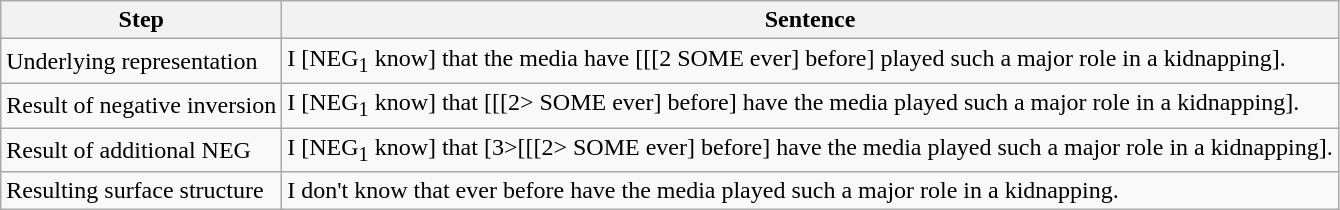<table class="wikitable">
<tr>
<th>Step</th>
<th>Sentence</th>
</tr>
<tr>
<td>Underlying representation</td>
<td>I [NEG<sub>1</sub> know] that the media have [[[<NEG<sub>2</sub> SOME ever] before] played such a major role in a kidnapping].</td>
</tr>
<tr>
<td>Result of negative inversion</td>
<td>I [NEG<sub>1</sub> know] that [[[<NEG<sub>2</sub>> SOME ever] before] have the media played such a major role in a kidnapping].</td>
</tr>
<tr>
<td>Result of additional NEG</td>
<td>I [NEG<sub>1</sub> know] that [<NEG<sub>3</sub>>[[[<NEG<sub>2</sub>> SOME ever] before] have the media played such a major role in a kidnapping].</td>
</tr>
<tr>
<td>Resulting surface structure</td>
<td>I don't know that ever before have the media played such a major role in a kidnapping.</td>
</tr>
</table>
